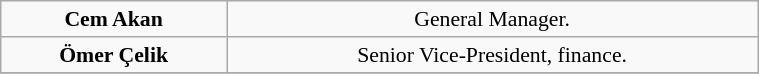<table class="wikitable" style="font-size:0.906em; width:40%; text-align:center;">
<tr>
<td><strong>Cem Akan</strong></td>
<td>General Manager.</td>
</tr>
<tr>
<td><strong>Ömer Çelik</strong></td>
<td>Senior Vice-President, finance.</td>
</tr>
<tr>
</tr>
</table>
